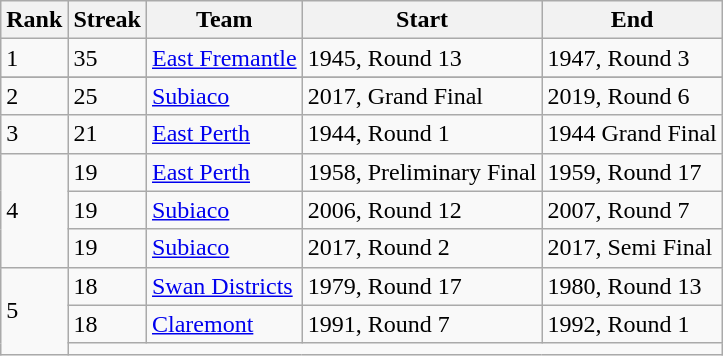<table class="wikitable">
<tr>
<th>Rank</th>
<th>Streak</th>
<th>Team</th>
<th>Start</th>
<th>End</th>
</tr>
<tr>
<td>1</td>
<td>35</td>
<td><a href='#'>East Fremantle</a></td>
<td>1945, Round 13</td>
<td>1947, Round 3</td>
</tr>
<tr>
</tr>
<tr>
<td>2</td>
<td>25</td>
<td><a href='#'>Subiaco</a></td>
<td>2017, Grand Final</td>
<td>2019, Round 6</td>
</tr>
<tr>
<td>3</td>
<td>21</td>
<td><a href='#'>East Perth</a></td>
<td>1944, Round 1</td>
<td>1944 Grand Final</td>
</tr>
<tr>
<td rowspan="3">4</td>
<td>19</td>
<td><a href='#'>East Perth</a></td>
<td>1958, Preliminary Final</td>
<td>1959, Round 17</td>
</tr>
<tr>
<td>19</td>
<td><a href='#'>Subiaco</a></td>
<td>2006, Round 12</td>
<td>2007, Round 7</td>
</tr>
<tr>
<td>19</td>
<td><a href='#'>Subiaco</a></td>
<td>2017, Round 2</td>
<td>2017, Semi Final</td>
</tr>
<tr>
<td rowspan="3">5</td>
<td>18</td>
<td><a href='#'>Swan Districts</a></td>
<td>1979, Round 17</td>
<td>1980, Round 13</td>
</tr>
<tr>
<td>18</td>
<td><a href='#'>Claremont</a></td>
<td>1991, Round 7</td>
<td>1992, Round 1</td>
</tr>
<tr>
<td colspan="5"></td>
</tr>
</table>
